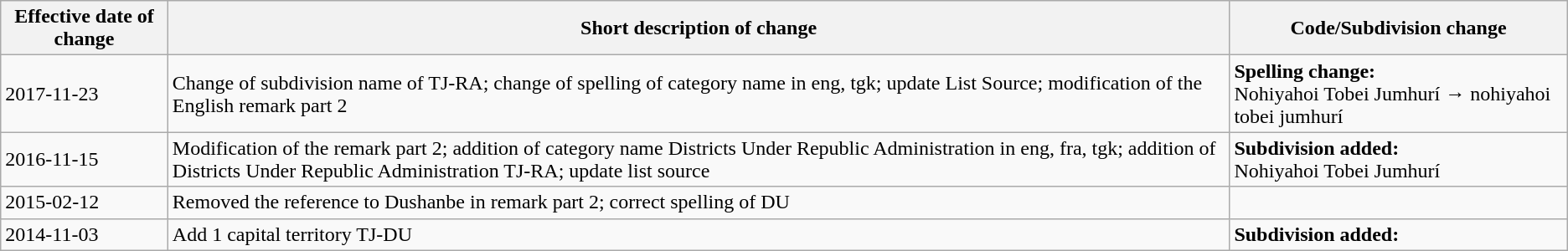<table class="wikitable">
<tr>
<th>Effective date of change</th>
<th>Short description of change</th>
<th>Code/Subdivision change</th>
</tr>
<tr>
<td>2017-11-23</td>
<td>Change of subdivision name of TJ-RA; change of spelling of category name in eng, tgk; update List Source; modification of the English remark part 2</td>
<td><strong>Spelling change:</strong><br> Nohiyahoi Tobei Jumhurí → nohiyahoi tobei jumhurí</td>
</tr>
<tr>
<td>2016-11-15</td>
<td>Modification of the remark part 2; addition of category name Districts Under Republic Administration in eng, fra, tgk; addition of Districts Under Republic Administration TJ-RA; update list source</td>
<td><strong>Subdivision added:</strong><br> Nohiyahoi Tobei Jumhurí</td>
</tr>
<tr>
<td>2015-02-12</td>
<td>Removed the reference to Dushanbe in remark part 2; correct spelling of DU</td>
</tr>
<tr>
<td>2014-11-03</td>
<td>Add 1 capital territory TJ-DU</td>
<td><strong>Subdivision added:</strong><br> </td>
</tr>
</table>
